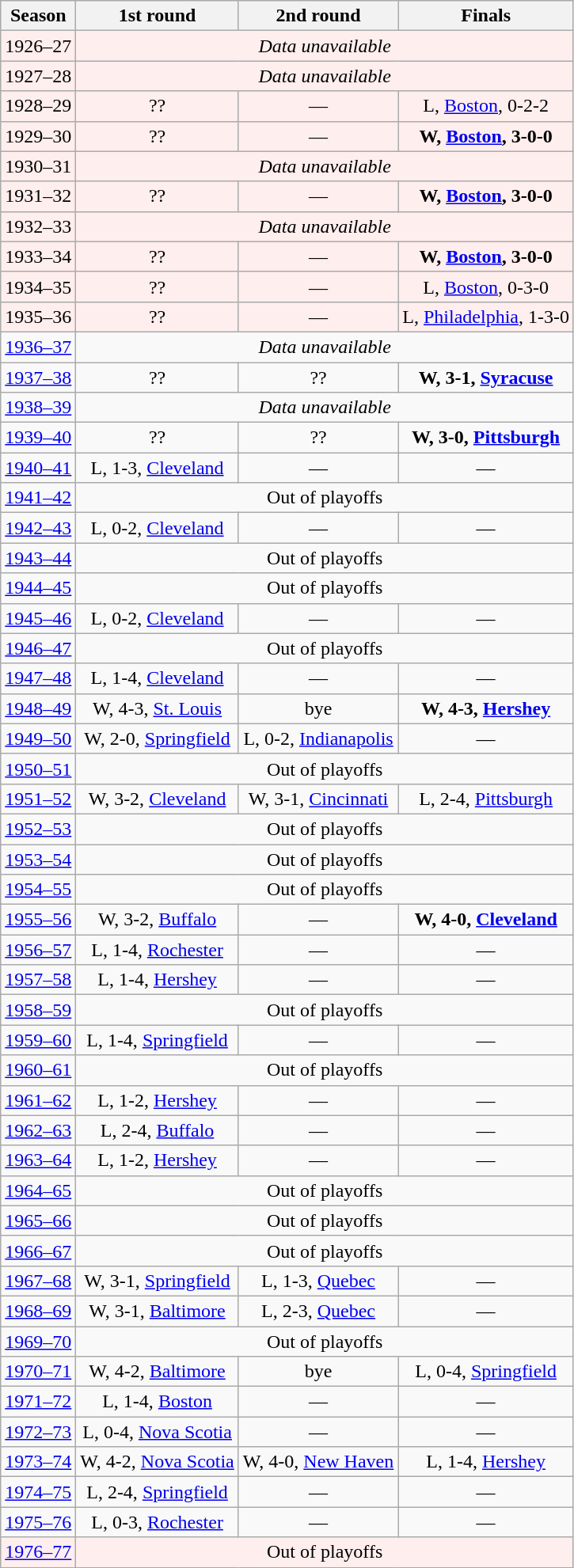<table class="wikitable" style="text-align:center">
<tr>
<th>Season</th>
<th>1st round</th>
<th>2nd round</th>
<th>Finals</th>
</tr>
<tr bgcolor="#ffeeee">
<td>1926–27</td>
<td colspan="3"><em>Data unavailable</em></td>
</tr>
<tr bgcolor="#ffeeee">
<td>1927–28</td>
<td colspan="3"><em>Data unavailable</em></td>
</tr>
<tr bgcolor="#ffeeee">
<td>1928–29</td>
<td>??</td>
<td>—</td>
<td>L, <a href='#'>Boston</a>, 0-2-2</td>
</tr>
<tr bgcolor="#ffeeee">
<td>1929–30</td>
<td>??</td>
<td>—</td>
<td><strong>W, <a href='#'>Boston</a>, 3-0-0</strong></td>
</tr>
<tr bgcolor="#ffeeee">
<td>1930–31</td>
<td colspan="3"><em>Data unavailable</em></td>
</tr>
<tr bgcolor="#ffeeee">
<td>1931–32</td>
<td>??</td>
<td>—</td>
<td><strong>W, <a href='#'>Boston</a>, 3-0-0</strong></td>
</tr>
<tr bgcolor="#ffeeee">
<td>1932–33</td>
<td colspan="3"><em>Data unavailable</em></td>
</tr>
<tr bgcolor="#ffeeee">
<td>1933–34</td>
<td>??</td>
<td>—</td>
<td><strong>W, <a href='#'>Boston</a>, 3-0-0</strong></td>
</tr>
<tr bgcolor="#ffeeee">
<td>1934–35</td>
<td>??</td>
<td>—</td>
<td>L, <a href='#'>Boston</a>, 0-3-0</td>
</tr>
<tr bgcolor="#ffeeee">
<td>1935–36</td>
<td>??</td>
<td>—</td>
<td>L, <a href='#'>Philadelphia</a>, 1-3-0</td>
</tr>
<tr>
<td><a href='#'>1936–37</a></td>
<td colspan="3"><em>Data unavailable</em></td>
</tr>
<tr>
<td><a href='#'>1937–38</a></td>
<td>??</td>
<td>??</td>
<td><strong>W, 3-1, <a href='#'>Syracuse</a></strong></td>
</tr>
<tr>
<td><a href='#'>1938–39</a></td>
<td colspan="3"><em>Data unavailable</em></td>
</tr>
<tr>
<td><a href='#'>1939–40</a></td>
<td>??</td>
<td>??</td>
<td><strong>W, 3-0, <a href='#'>Pittsburgh</a></strong></td>
</tr>
<tr>
<td><a href='#'>1940–41</a></td>
<td>L, 1-3, <a href='#'>Cleveland</a></td>
<td>—</td>
<td>—</td>
</tr>
<tr>
<td><a href='#'>1941–42</a></td>
<td colspan="3">Out of playoffs</td>
</tr>
<tr>
<td><a href='#'>1942–43</a></td>
<td>L, 0-2, <a href='#'>Cleveland</a></td>
<td>—</td>
<td>—</td>
</tr>
<tr>
<td><a href='#'>1943–44</a></td>
<td colspan="3">Out of playoffs</td>
</tr>
<tr>
<td><a href='#'>1944–45</a></td>
<td colspan="3">Out of playoffs</td>
</tr>
<tr>
<td><a href='#'>1945–46</a></td>
<td>L, 0-2, <a href='#'>Cleveland</a></td>
<td>—</td>
<td>—</td>
</tr>
<tr>
<td><a href='#'>1946–47</a></td>
<td colspan="3">Out of playoffs</td>
</tr>
<tr>
<td><a href='#'>1947–48</a></td>
<td>L, 1-4, <a href='#'>Cleveland</a></td>
<td>—</td>
<td>—</td>
</tr>
<tr>
<td><a href='#'>1948–49</a></td>
<td>W, 4-3, <a href='#'>St. Louis</a></td>
<td>bye</td>
<td><strong>W, 4-3, <a href='#'>Hershey</a></strong></td>
</tr>
<tr>
<td><a href='#'>1949–50</a></td>
<td>W, 2-0, <a href='#'>Springfield</a></td>
<td>L, 0-2, <a href='#'>Indianapolis</a></td>
<td>—</td>
</tr>
<tr>
<td><a href='#'>1950–51</a></td>
<td colspan="3">Out of playoffs</td>
</tr>
<tr>
<td><a href='#'>1951–52</a></td>
<td>W, 3-2, <a href='#'>Cleveland</a></td>
<td>W, 3-1, <a href='#'>Cincinnati</a></td>
<td>L, 2-4, <a href='#'>Pittsburgh</a></td>
</tr>
<tr>
<td><a href='#'>1952–53</a></td>
<td colspan="3">Out of playoffs</td>
</tr>
<tr>
<td><a href='#'>1953–54</a></td>
<td colspan="3">Out of playoffs</td>
</tr>
<tr>
<td><a href='#'>1954–55</a></td>
<td colspan="3">Out of playoffs</td>
</tr>
<tr>
<td><a href='#'>1955–56</a></td>
<td>W, 3-2, <a href='#'>Buffalo</a></td>
<td>—</td>
<td><strong>W, 4-0, <a href='#'>Cleveland</a></strong></td>
</tr>
<tr>
<td><a href='#'>1956–57</a></td>
<td>L, 1-4, <a href='#'>Rochester</a></td>
<td>—</td>
<td>—</td>
</tr>
<tr>
<td><a href='#'>1957–58</a></td>
<td>L, 1-4, <a href='#'>Hershey</a></td>
<td>—</td>
<td>—</td>
</tr>
<tr>
<td><a href='#'>1958–59</a></td>
<td colspan="3">Out of playoffs</td>
</tr>
<tr>
<td><a href='#'>1959–60</a></td>
<td>L, 1-4, <a href='#'>Springfield</a></td>
<td>—</td>
<td>—</td>
</tr>
<tr>
<td><a href='#'>1960–61</a></td>
<td colspan="3">Out of playoffs</td>
</tr>
<tr>
<td><a href='#'>1961–62</a></td>
<td>L, 1-2, <a href='#'>Hershey</a></td>
<td>—</td>
<td>—</td>
</tr>
<tr>
<td><a href='#'>1962–63</a></td>
<td>L, 2-4, <a href='#'>Buffalo</a></td>
<td>—</td>
<td>—</td>
</tr>
<tr>
<td><a href='#'>1963–64</a></td>
<td>L, 1-2, <a href='#'>Hershey</a></td>
<td>—</td>
<td>—</td>
</tr>
<tr>
<td><a href='#'>1964–65</a></td>
<td colspan="3">Out of playoffs</td>
</tr>
<tr>
<td><a href='#'>1965–66</a></td>
<td colspan="3">Out of playoffs</td>
</tr>
<tr>
<td><a href='#'>1966–67</a></td>
<td colspan="3">Out of playoffs</td>
</tr>
<tr>
<td><a href='#'>1967–68</a></td>
<td>W, 3-1, <a href='#'>Springfield</a></td>
<td>L, 1-3, <a href='#'>Quebec</a></td>
<td>—</td>
</tr>
<tr>
<td><a href='#'>1968–69</a></td>
<td>W, 3-1, <a href='#'>Baltimore</a></td>
<td>L, 2-3, <a href='#'>Quebec</a></td>
<td>—</td>
</tr>
<tr>
<td><a href='#'>1969–70</a></td>
<td colspan="3">Out of playoffs</td>
</tr>
<tr>
<td><a href='#'>1970–71</a></td>
<td>W, 4-2, <a href='#'>Baltimore</a></td>
<td>bye</td>
<td>L, 0-4, <a href='#'>Springfield</a></td>
</tr>
<tr>
<td><a href='#'>1971–72</a></td>
<td>L, 1-4, <a href='#'>Boston</a></td>
<td>—</td>
<td>—</td>
</tr>
<tr>
<td><a href='#'>1972–73</a></td>
<td>L, 0-4, <a href='#'>Nova Scotia</a></td>
<td>—</td>
<td>—</td>
</tr>
<tr>
<td><a href='#'>1973–74</a></td>
<td>W, 4-2, <a href='#'>Nova Scotia</a></td>
<td>W, 4-0, <a href='#'>New Haven</a></td>
<td>L, 1-4, <a href='#'>Hershey</a></td>
</tr>
<tr>
<td><a href='#'>1974–75</a></td>
<td>L, 2-4, <a href='#'>Springfield</a></td>
<td>—</td>
<td>—</td>
</tr>
<tr>
<td><a href='#'>1975–76</a></td>
<td>L, 0-3, <a href='#'>Rochester</a></td>
<td>—</td>
<td>—</td>
</tr>
<tr bgcolor="#ffeeee">
<td><a href='#'>1976–77</a></td>
<td colspan="3">Out of playoffs</td>
</tr>
</table>
